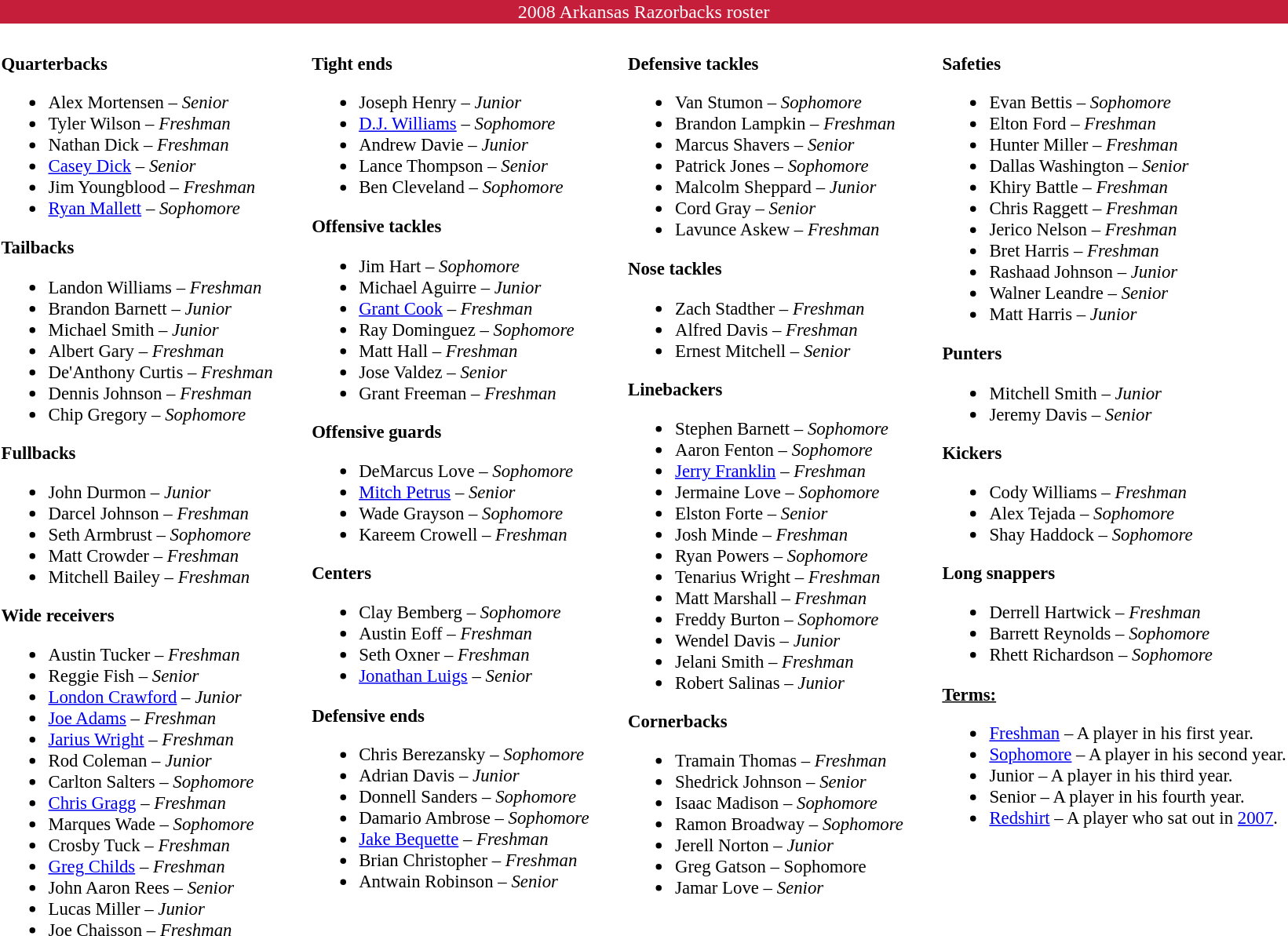<table class="toccolours" style="text-align: left;">
<tr>
<td colspan="9" style="text-align:center; background:#c41e3a; color:#fff;">2008 Arkansas Razorbacks roster</td>
</tr>
<tr>
<td colspan="9" style="text-align:center;"><small></small></td>
</tr>
<tr>
<td style="font-size:95%; vertical-align:top;"><br><strong>Quarterbacks</strong><ul><li> Alex Mortensen – <em>Senior</em></li><li> Tyler Wilson – <em>Freshman</em></li><li> Nathan Dick – <em> Freshman</em></li><li> <a href='#'>Casey Dick</a> – <em>Senior</em></li><li> Jim Youngblood – <em>Freshman</em></li><li> <a href='#'>Ryan Mallett</a> – <em> Sophomore</em></li></ul><strong>Tailbacks</strong><ul><li> Landon Williams – <em>Freshman</em></li><li>  Brandon Barnett – <em>Junior</em></li><li> Michael Smith – <em>Junior</em></li><li> Albert Gary – <em>Freshman</em></li><li> De'Anthony Curtis – <em>Freshman</em></li><li> Dennis Johnson – <em>Freshman</em></li><li> Chip Gregory – <em>Sophomore</em></li></ul><strong>Fullbacks</strong><ul><li> John Durmon – <em>Junior</em></li><li> Darcel Johnson – <em> Freshman</em></li><li> Seth Armbrust – <em> Sophomore</em></li><li> Matt Crowder – <em>Freshman</em></li><li> Mitchell Bailey  – <em>Freshman</em></li></ul><strong>Wide receivers</strong><ul><li> Austin Tucker – <em> Freshman</em></li><li> Reggie Fish – <em>Senior</em></li><li> <a href='#'>London Crawford</a> – <em>Junior</em></li><li> <a href='#'>Joe Adams</a> – <em>Freshman</em></li><li> <a href='#'>Jarius Wright</a> – <em>Freshman</em></li><li> Rod Coleman – <em>Junior</em></li><li> Carlton Salters – <em>Sophomore</em></li><li> <a href='#'>Chris Gragg</a> – <em>Freshman</em></li><li> Marques Wade – <em>Sophomore</em></li><li> Crosby Tuck – <em> Freshman</em></li><li> <a href='#'>Greg Childs</a> – <em>Freshman</em></li><li> John Aaron Rees – <em>Senior</em></li><li> Lucas Miller – <em>Junior</em></li><li> Joe Chaisson – <em> Freshman</em></li></ul></td>
<td width="25"> </td>
<td style="font-size:95%; vertical-align:top;"><br><strong>Tight ends</strong><ul><li> Joseph Henry – <em>Junior</em></li><li> <a href='#'>D.J. Williams</a> – <em>Sophomore</em></li><li> Andrew Davie – <em>Junior</em></li><li> Lance Thompson – <em>Senior</em></li><li> Ben Cleveland – <em>Sophomore</em></li></ul><strong>Offensive tackles</strong><ul><li> Jim Hart – <em>Sophomore</em></li><li> Michael Aguirre – <em>Junior</em></li><li> <a href='#'>Grant Cook</a> – <em> Freshman</em></li><li> Ray Dominguez – <em>Sophomore</em></li><li> Matt Hall – <em>Freshman</em></li><li> Jose Valdez – <em>Senior</em></li><li> Grant Freeman – <em> Freshman</em></li></ul><strong>Offensive guards</strong><ul><li> DeMarcus Love – <em>Sophomore</em></li><li> <a href='#'>Mitch Petrus</a> – <em>Senior</em></li><li> Wade Grayson – <em>Sophomore</em></li><li> Kareem Crowell – <em> Freshman</em></li></ul><strong>Centers</strong><ul><li> Clay Bemberg – <em>Sophomore</em></li><li> Austin Eoff – <em>Freshman</em></li><li> Seth Oxner – <em> Freshman</em></li><li> <a href='#'>Jonathan Luigs</a> – <em>Senior</em></li></ul><strong>Defensive ends</strong><ul><li> Chris Berezansky – <em>Sophomore</em></li><li> Adrian Davis – <em>Junior</em></li><li> Donnell Sanders – <em>Sophomore</em></li><li> Damario Ambrose – <em>Sophomore</em></li><li> <a href='#'>Jake Bequette</a> – <em> Freshman</em></li><li> Brian Christopher – <em>Freshman</em></li><li> Antwain Robinson – <em>Senior</em></li></ul></td>
<td width="25"> </td>
<td style="font-size:95%; vertical-align:top;"><br><strong>Defensive tackles</strong><ul><li> Van Stumon – <em>Sophomore</em></li><li> Brandon Lampkin – <em> Freshman</em></li><li> Marcus Shavers – <em>Senior</em></li><li> Patrick Jones – <em>Sophomore</em></li><li> Malcolm Sheppard – <em>Junior</em></li><li> Cord Gray – <em>Senior</em></li><li> Lavunce Askew  – <em>Freshman</em></li></ul><strong>Nose tackles</strong><ul><li> Zach Stadther – <em>Freshman</em></li><li> Alfred Davis – <em>Freshman</em></li><li> Ernest Mitchell – <em>Senior</em></li></ul><strong>Linebackers</strong><ul><li> Stephen Barnett – <em>Sophomore</em></li><li> Aaron Fenton – <em>Sophomore</em></li><li> <a href='#'>Jerry Franklin</a> – <em> Freshman</em></li><li> Jermaine Love – <em>Sophomore</em></li><li> Elston Forte – <em>Senior</em></li><li> Josh Minde – <em> Freshman</em></li><li> Ryan Powers – <em>Sophomore</em></li><li> Tenarius Wright – <em>Freshman</em></li><li> Matt Marshall – <em>Freshman</em></li><li> Freddy Burton – <em>Sophomore</em></li><li> Wendel Davis – <em>Junior</em></li><li> Jelani Smith – <em>Freshman</em></li><li> Robert Salinas – <em>Junior</em></li></ul><strong>Cornerbacks</strong><ul><li> Tramain Thomas – <em>Freshman</em></li><li> Shedrick Johnson – <em>Senior</em></li><li> Isaac Madison – <em>Sophomore</em></li><li> Ramon Broadway – <em>Sophomore</em></li><li> Jerell Norton – <em>Junior</em></li><li> Greg Gatson – Sophomore</li><li> Jamar Love – <em>Senior</em></li></ul></td>
<td width="25"> </td>
<td style="font-size:95%; vertical-align:top;"><br><strong>Safeties</strong><ul><li> Evan Bettis – <em>Sophomore</em></li><li> Elton Ford – <em>Freshman</em></li><li> Hunter Miller – <em>Freshman</em></li><li> Dallas Washington – <em>Senior</em></li><li> Khiry Battle – <em>Freshman</em></li><li> Chris Raggett – <em>Freshman</em></li><li> Jerico Nelson – <em>Freshman</em></li><li> Bret Harris – <em> Freshman</em></li><li> Rashaad Johnson – <em>Junior</em></li><li> Walner Leandre – <em>Senior</em></li><li> Matt Harris – <em>Junior</em></li></ul><strong>Punters</strong><ul><li> Mitchell Smith – <em>Junior</em></li><li> Jeremy Davis – <em>Senior</em></li></ul><strong>Kickers</strong><ul><li> Cody Williams – <em> Freshman</em></li><li>  Alex Tejada – <em>Sophomore</em></li><li> Shay Haddock – <em>Sophomore</em></li></ul><strong>Long snappers</strong><ul><li> Derrell Hartwick – <em> Freshman</em></li><li> Barrett Reynolds – <em>Sophomore</em></li><li> Rhett Richardson – <em>Sophomore </em></li></ul><u><strong>Terms:</strong></u><ul><li><a href='#'>Freshman</a> – A player in his first year.</li><li><a href='#'>Sophomore</a> – A player in his second year.</li><li>Junior – A player in his third year.</li><li>Senior – A player in his fourth year.</li><li> <a href='#'>Redshirt</a> – A player who sat out in <a href='#'>2007</a>.</li></ul></td>
</tr>
</table>
